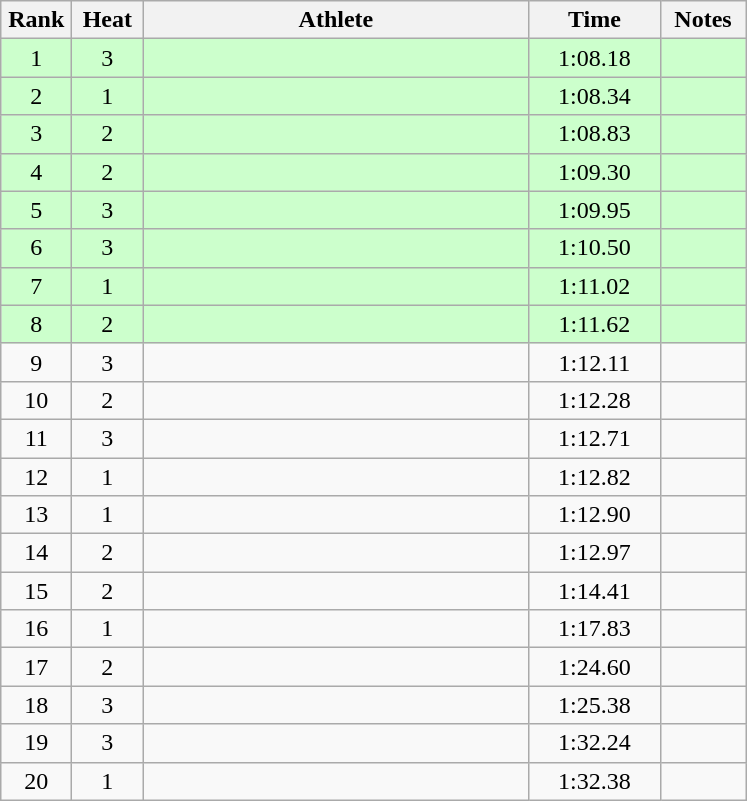<table class="wikitable" style="text-align:center">
<tr>
<th width=40>Rank</th>
<th width=40>Heat</th>
<th width=250>Athlete</th>
<th width=80>Time</th>
<th width=50>Notes</th>
</tr>
<tr bgcolor=ccffcc>
<td>1</td>
<td>3</td>
<td align=left></td>
<td>1:08.18</td>
<td></td>
</tr>
<tr bgcolor=ccffcc>
<td>2</td>
<td>1</td>
<td align=left></td>
<td>1:08.34</td>
<td></td>
</tr>
<tr bgcolor=ccffcc>
<td>3</td>
<td>2</td>
<td align=left></td>
<td>1:08.83</td>
<td></td>
</tr>
<tr bgcolor=ccffcc>
<td>4</td>
<td>2</td>
<td align=left></td>
<td>1:09.30</td>
<td></td>
</tr>
<tr bgcolor=ccffcc>
<td>5</td>
<td>3</td>
<td align=left></td>
<td>1:09.95</td>
<td></td>
</tr>
<tr bgcolor=ccffcc>
<td>6</td>
<td>3</td>
<td align=left></td>
<td>1:10.50</td>
<td></td>
</tr>
<tr bgcolor=ccffcc>
<td>7</td>
<td>1</td>
<td align=left></td>
<td>1:11.02</td>
<td></td>
</tr>
<tr bgcolor=ccffcc>
<td>8</td>
<td>2</td>
<td align=left></td>
<td>1:11.62</td>
<td></td>
</tr>
<tr>
<td>9</td>
<td>3</td>
<td align=left></td>
<td>1:12.11</td>
<td></td>
</tr>
<tr>
<td>10</td>
<td>2</td>
<td align=left></td>
<td>1:12.28</td>
<td></td>
</tr>
<tr>
<td>11</td>
<td>3</td>
<td align=left></td>
<td>1:12.71</td>
<td></td>
</tr>
<tr>
<td>12</td>
<td>1</td>
<td align=left></td>
<td>1:12.82</td>
<td></td>
</tr>
<tr>
<td>13</td>
<td>1</td>
<td align=left></td>
<td>1:12.90</td>
<td></td>
</tr>
<tr>
<td>14</td>
<td>2</td>
<td align=left></td>
<td>1:12.97</td>
<td></td>
</tr>
<tr>
<td>15</td>
<td>2</td>
<td align=left></td>
<td>1:14.41</td>
<td></td>
</tr>
<tr>
<td>16</td>
<td>1</td>
<td align=left></td>
<td>1:17.83</td>
<td></td>
</tr>
<tr>
<td>17</td>
<td>2</td>
<td align=left></td>
<td>1:24.60</td>
<td></td>
</tr>
<tr>
<td>18</td>
<td>3</td>
<td align=left></td>
<td>1:25.38</td>
<td></td>
</tr>
<tr>
<td>19</td>
<td>3</td>
<td align=left></td>
<td>1:32.24</td>
<td></td>
</tr>
<tr>
<td>20</td>
<td>1</td>
<td align=left></td>
<td>1:32.38</td>
<td></td>
</tr>
</table>
